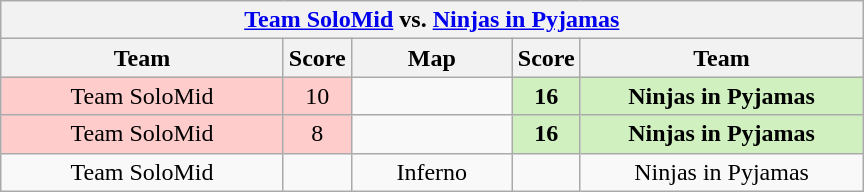<table class="wikitable" style="text-align: center;">
<tr>
<th colspan=5><a href='#'>Team SoloMid</a> vs.  <a href='#'>Ninjas in Pyjamas</a></th>
</tr>
<tr>
<th width="181px">Team</th>
<th width="20px">Score</th>
<th width="100px">Map</th>
<th width="20px">Score</th>
<th width="181px">Team</th>
</tr>
<tr>
<td style="background: #FFCCCC;">Team SoloMid</td>
<td style="background: #FFCCCC;">10</td>
<td></td>
<td style="background: #D0F0C0;"><strong>16</strong></td>
<td style="background: #D0F0C0;"><strong>Ninjas in Pyjamas</strong></td>
</tr>
<tr>
<td style="background: #FFCCCC;">Team SoloMid</td>
<td style="background: #FFCCCC;">8</td>
<td></td>
<td style="background: #D0F0C0;"><strong>16</strong></td>
<td style="background: #D0F0C0;"><strong>Ninjas in Pyjamas</strong></td>
</tr>
<tr>
<td>Team SoloMid</td>
<td></td>
<td>Inferno</td>
<td></td>
<td>Ninjas in Pyjamas</td>
</tr>
</table>
